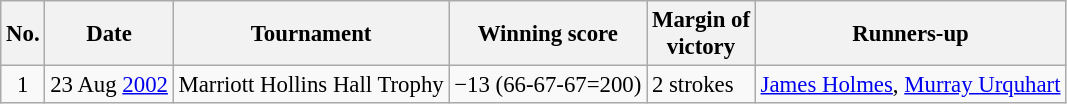<table class="wikitable" style="font-size:95%;">
<tr>
<th>No.</th>
<th>Date</th>
<th>Tournament</th>
<th>Winning score</th>
<th>Margin of<br>victory</th>
<th>Runners-up</th>
</tr>
<tr>
<td align=center>1</td>
<td align=right>23 Aug <a href='#'>2002</a></td>
<td>Marriott Hollins Hall Trophy</td>
<td>−13 (66-67-67=200)</td>
<td>2 strokes</td>
<td> <a href='#'>James Holmes</a>,  <a href='#'>Murray Urquhart</a></td>
</tr>
</table>
